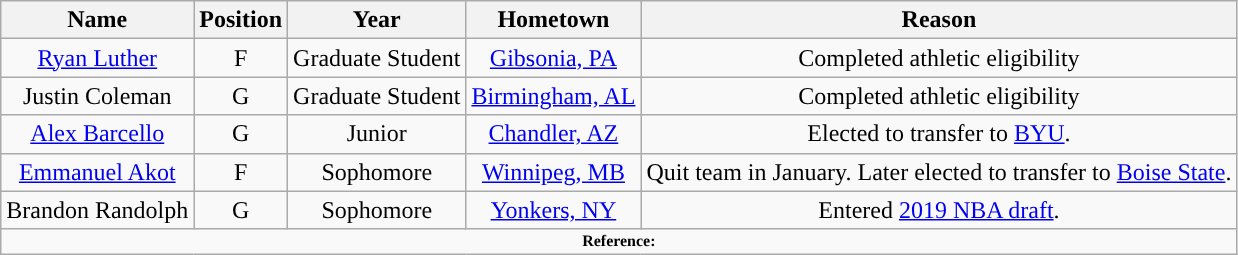<table class="wikitable" style="text-align: center">
<tr align=center>
<th>Name</th>
<th>Position</th>
<th>Year</th>
<th>Hometown</th>
<th>Reason</th>
</tr>
<tr>
<td><a href='#'>Ryan Luther</a></td>
<td>F</td>
<td>Graduate Student</td>
<td><a href='#'>Gibsonia, PA</a></td>
<td>Completed athletic eligibility</td>
</tr>
<tr>
<td>Justin Coleman</td>
<td>G</td>
<td>Graduate Student</td>
<td><a href='#'>Birmingham, AL</a></td>
<td>Completed athletic eligibility</td>
</tr>
<tr>
<td><a href='#'>Alex Barcello</a></td>
<td>G</td>
<td>Junior</td>
<td><a href='#'>Chandler, AZ</a></td>
<td>Elected to transfer to <a href='#'>BYU</a>.</td>
</tr>
<tr>
<td><a href='#'>Emmanuel Akot</a></td>
<td>F</td>
<td>Sophomore</td>
<td><a href='#'>Winnipeg, MB</a></td>
<td>Quit team in January. Later elected to transfer to <a href='#'>Boise State</a>.</td>
</tr>
<tr>
<td>Brandon Randolph</td>
<td>G</td>
<td>Sophomore</td>
<td><a href='#'>Yonkers, NY</a></td>
<td>Entered <a href='#'>2019 NBA draft</a>.</td>
</tr>
<tr>
<td colspan="5" style="font-size:8pt; text-align:center;"><strong>Reference:</strong></td>
</tr>
</table>
